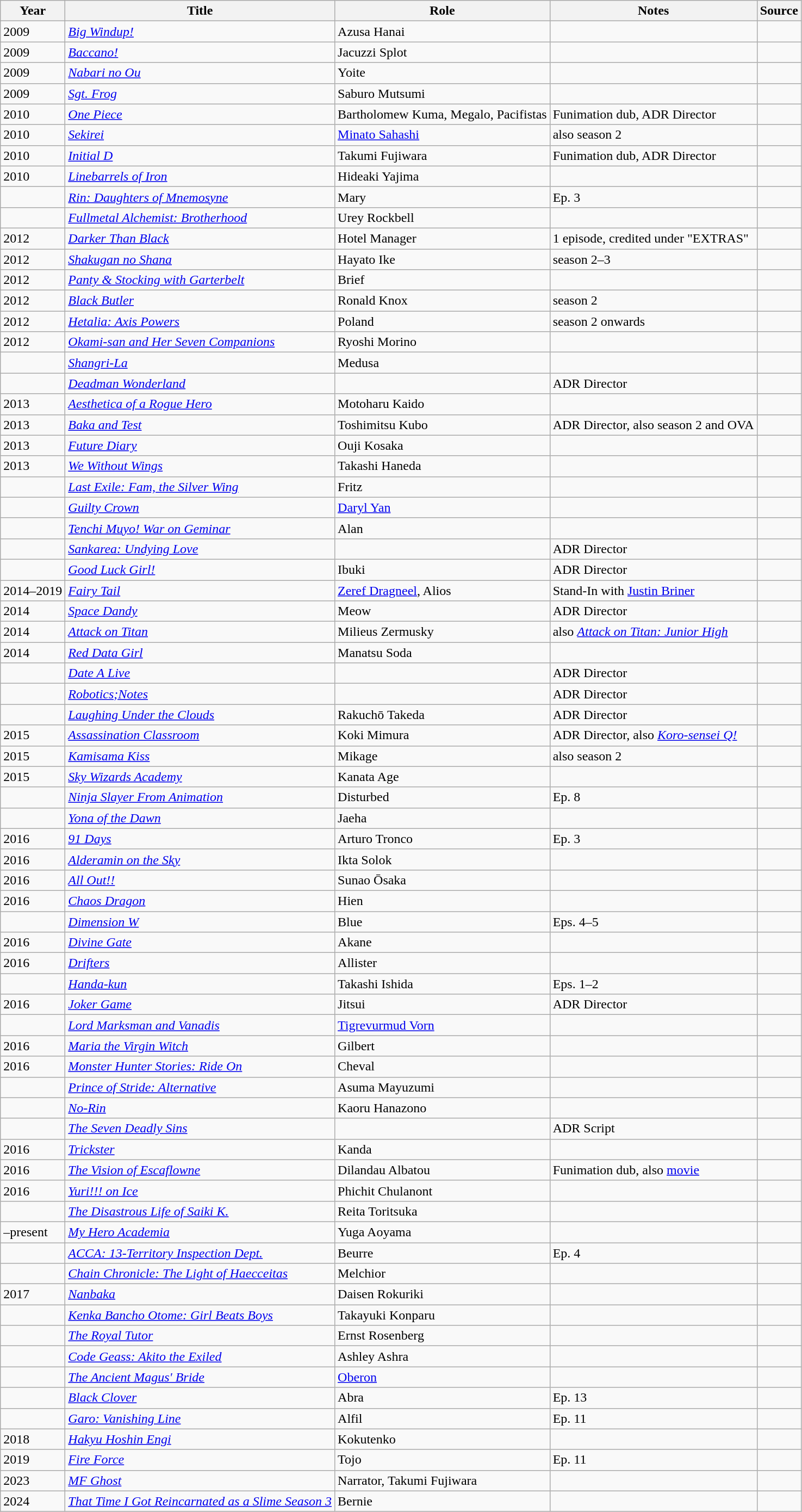<table class="wikitable sortable plainrowheaders">
<tr>
<th>Year</th>
<th>Title</th>
<th>Role</th>
<th class="unsortable">Notes</th>
<th class="unsortable">Source</th>
</tr>
<tr>
<td>2009</td>
<td><em><a href='#'>Big Windup!</a></em></td>
<td>Azusa Hanai</td>
<td></td>
<td></td>
</tr>
<tr>
<td>2009</td>
<td><em><a href='#'>Baccano!</a></em></td>
<td>Jacuzzi Splot</td>
<td></td>
<td></td>
</tr>
<tr>
<td>2009</td>
<td><em><a href='#'>Nabari no Ou</a></em></td>
<td>Yoite</td>
<td></td>
<td></td>
</tr>
<tr>
<td>2009</td>
<td><em><a href='#'>Sgt. Frog</a></em></td>
<td>Saburo Mutsumi</td>
<td></td>
<td></td>
</tr>
<tr>
<td>2010</td>
<td><em><a href='#'>One Piece</a></em></td>
<td>Bartholomew Kuma, Megalo, Pacifistas</td>
<td>Funimation dub, ADR Director</td>
<td></td>
</tr>
<tr>
<td>2010</td>
<td><em><a href='#'>Sekirei</a></em></td>
<td><a href='#'>Minato Sahashi</a></td>
<td>also season 2</td>
<td></td>
</tr>
<tr>
<td>2010</td>
<td><em><a href='#'>Initial D</a></em></td>
<td>Takumi Fujiwara</td>
<td>Funimation dub, ADR Director</td>
<td></td>
</tr>
<tr>
<td>2010</td>
<td><em><a href='#'>Linebarrels of Iron</a></em></td>
<td>Hideaki Yajima</td>
<td></td>
<td></td>
</tr>
<tr>
<td></td>
<td><em><a href='#'>Rin: Daughters of Mnemosyne</a></em></td>
<td>Mary</td>
<td>Ep. 3</td>
<td></td>
</tr>
<tr>
<td></td>
<td><em><a href='#'>Fullmetal Alchemist: Brotherhood</a></em></td>
<td>Urey Rockbell</td>
<td></td>
<td></td>
</tr>
<tr>
<td>2012</td>
<td><em><a href='#'>Darker Than Black</a></em></td>
<td>Hotel Manager</td>
<td>1 episode, credited under "EXTRAS"</td>
<td></td>
</tr>
<tr>
<td>2012</td>
<td><em><a href='#'>Shakugan no Shana</a></em></td>
<td>Hayato Ike</td>
<td>season 2–3</td>
<td></td>
</tr>
<tr>
<td>2012</td>
<td><em><a href='#'>Panty & Stocking with Garterbelt</a></em></td>
<td>Brief</td>
<td></td>
<td></td>
</tr>
<tr>
<td>2012</td>
<td><em><a href='#'>Black Butler</a></em></td>
<td>Ronald Knox</td>
<td>season 2</td>
<td></td>
</tr>
<tr>
<td>2012</td>
<td><em><a href='#'>Hetalia: Axis Powers</a></em></td>
<td>Poland</td>
<td>season 2 onwards</td>
<td></td>
</tr>
<tr>
<td>2012</td>
<td><em><a href='#'>Okami-san and Her Seven Companions</a></em></td>
<td>Ryoshi Morino</td>
<td></td>
<td></td>
</tr>
<tr>
<td></td>
<td><em><a href='#'>Shangri-La</a></em></td>
<td>Medusa</td>
<td></td>
<td></td>
</tr>
<tr>
<td></td>
<td><em><a href='#'>Deadman Wonderland</a></em></td>
<td></td>
<td>ADR Director</td>
<td></td>
</tr>
<tr>
<td>2013</td>
<td><em><a href='#'>Aesthetica of a Rogue Hero</a></em></td>
<td>Motoharu Kaido</td>
<td></td>
<td></td>
</tr>
<tr>
<td>2013</td>
<td><em><a href='#'>Baka and Test</a></em></td>
<td>Toshimitsu Kubo</td>
<td>ADR Director, also season 2 and OVA</td>
<td></td>
</tr>
<tr>
<td>2013</td>
<td><em><a href='#'>Future Diary</a></em></td>
<td>Ouji Kosaka</td>
<td></td>
<td></td>
</tr>
<tr>
<td>2013</td>
<td><em><a href='#'>We Without Wings</a></em></td>
<td>Takashi Haneda</td>
<td></td>
<td></td>
</tr>
<tr>
<td></td>
<td><em><a href='#'>Last Exile: Fam, the Silver Wing</a></em></td>
<td>Fritz</td>
<td></td>
<td></td>
</tr>
<tr>
<td></td>
<td><em><a href='#'>Guilty Crown</a></em></td>
<td><a href='#'>Daryl Yan</a></td>
<td></td>
<td></td>
</tr>
<tr>
<td></td>
<td><em><a href='#'>Tenchi Muyo! War on Geminar</a></em></td>
<td>Alan</td>
<td></td>
<td></td>
</tr>
<tr>
<td></td>
<td><em><a href='#'>Sankarea: Undying Love</a></em></td>
<td></td>
<td>ADR Director</td>
<td></td>
</tr>
<tr>
<td></td>
<td><em><a href='#'>Good Luck Girl!</a></em></td>
<td>Ibuki</td>
<td>ADR Director</td>
<td></td>
</tr>
<tr>
<td>2014–2019</td>
<td><em><a href='#'>Fairy Tail</a></em></td>
<td><a href='#'>Zeref Dragneel</a>, Alios</td>
<td>Stand-In with <a href='#'>Justin Briner</a></td>
<td></td>
</tr>
<tr>
<td>2014</td>
<td><em><a href='#'>Space Dandy</a></em></td>
<td>Meow</td>
<td>ADR Director</td>
<td></td>
</tr>
<tr>
<td>2014</td>
<td><em><a href='#'>Attack on Titan</a></em></td>
<td>Milieus Zermusky</td>
<td>also <em><a href='#'>Attack on Titan: Junior High</a></em></td>
<td></td>
</tr>
<tr>
<td>2014</td>
<td><em><a href='#'>Red Data Girl</a></em></td>
<td>Manatsu Soda</td>
<td></td>
<td></td>
</tr>
<tr>
<td></td>
<td><em><a href='#'>Date A Live</a></em></td>
<td></td>
<td>ADR Director</td>
<td></td>
</tr>
<tr>
<td></td>
<td><em><a href='#'>Robotics;Notes</a></em></td>
<td></td>
<td>ADR Director</td>
<td></td>
</tr>
<tr>
<td></td>
<td><em><a href='#'>Laughing Under the Clouds</a></em></td>
<td>Rakuchō Takeda</td>
<td>ADR Director</td>
<td></td>
</tr>
<tr>
<td>2015</td>
<td><em><a href='#'>Assassination Classroom</a></em></td>
<td>Koki Mimura</td>
<td>ADR Director, also <em><a href='#'>Koro-sensei Q!</a></em></td>
<td></td>
</tr>
<tr>
<td>2015</td>
<td><em><a href='#'>Kamisama Kiss</a></em></td>
<td>Mikage</td>
<td>also season 2</td>
<td></td>
</tr>
<tr>
<td>2015</td>
<td><em><a href='#'>Sky Wizards Academy</a></em></td>
<td>Kanata Age</td>
<td></td>
<td></td>
</tr>
<tr>
<td></td>
<td><em><a href='#'>Ninja Slayer From Animation</a></em></td>
<td>Disturbed</td>
<td>Ep. 8</td>
<td></td>
</tr>
<tr>
<td></td>
<td><em><a href='#'>Yona of the Dawn</a></em></td>
<td>Jaeha</td>
<td></td>
<td></td>
</tr>
<tr>
<td>2016</td>
<td><em><a href='#'>91 Days</a></em></td>
<td>Arturo Tronco</td>
<td>Ep. 3</td>
<td></td>
</tr>
<tr>
<td>2016</td>
<td><em><a href='#'>Alderamin on the Sky</a></em></td>
<td>Ikta Solok</td>
<td></td>
<td></td>
</tr>
<tr>
<td>2016</td>
<td><em><a href='#'>All Out!!</a></em></td>
<td>Sunao Ōsaka</td>
<td></td>
<td></td>
</tr>
<tr>
<td>2016</td>
<td><em><a href='#'>Chaos Dragon</a></em></td>
<td>Hien</td>
<td></td>
<td></td>
</tr>
<tr>
<td></td>
<td><em><a href='#'>Dimension W</a></em></td>
<td>Blue</td>
<td>Eps. 4–5</td>
<td></td>
</tr>
<tr>
<td>2016</td>
<td><em><a href='#'>Divine Gate</a></em></td>
<td>Akane</td>
<td></td>
<td></td>
</tr>
<tr>
<td>2016</td>
<td><a href='#'><em>Drifters</em></a></td>
<td>Allister</td>
<td></td>
<td></td>
</tr>
<tr>
<td></td>
<td><em><a href='#'>Handa-kun</a></em></td>
<td>Takashi Ishida</td>
<td>Eps. 1–2</td>
<td></td>
</tr>
<tr>
<td>2016</td>
<td><em><a href='#'>Joker Game</a></em></td>
<td>Jitsui</td>
<td>ADR Director</td>
<td></td>
</tr>
<tr>
<td></td>
<td><em><a href='#'>Lord Marksman and Vanadis</a></em></td>
<td><a href='#'>Tigrevurmud Vorn</a></td>
<td></td>
<td></td>
</tr>
<tr>
<td>2016</td>
<td><em><a href='#'>Maria the Virgin Witch</a></em></td>
<td>Gilbert</td>
<td></td>
<td></td>
</tr>
<tr>
<td>2016</td>
<td><em><a href='#'>Monster Hunter Stories: Ride On</a></em></td>
<td>Cheval</td>
<td></td>
<td></td>
</tr>
<tr>
<td></td>
<td><em><a href='#'>Prince of Stride: Alternative</a></em></td>
<td>Asuma Mayuzumi</td>
<td></td>
<td></td>
</tr>
<tr>
<td></td>
<td><em><a href='#'>No-Rin</a></em></td>
<td>Kaoru Hanazono</td>
<td></td>
<td></td>
</tr>
<tr>
<td></td>
<td><em><a href='#'>The Seven Deadly Sins</a></em></td>
<td></td>
<td>ADR Script</td>
<td></td>
</tr>
<tr>
<td>2016</td>
<td><em><a href='#'>Trickster</a></em></td>
<td>Kanda</td>
<td></td>
<td></td>
</tr>
<tr>
<td>2016</td>
<td><em><a href='#'>The Vision of Escaflowne</a></em></td>
<td>Dilandau Albatou</td>
<td>Funimation dub, also <a href='#'>movie</a></td>
<td></td>
</tr>
<tr>
<td>2016</td>
<td><em><a href='#'>Yuri!!! on Ice</a></em></td>
<td>Phichit Chulanont</td>
<td></td>
<td></td>
</tr>
<tr>
<td></td>
<td><em><a href='#'>The Disastrous Life of Saiki K.</a></em></td>
<td>Reita Toritsuka</td>
<td></td>
<td></td>
</tr>
<tr>
<td>–present</td>
<td><em><a href='#'>My Hero Academia</a></em></td>
<td>Yuga Aoyama</td>
<td></td>
<td></td>
</tr>
<tr>
<td></td>
<td><em><a href='#'>ACCA: 13-Territory Inspection Dept.</a></em></td>
<td>Beurre</td>
<td>Ep. 4</td>
<td></td>
</tr>
<tr>
<td></td>
<td><em><a href='#'>Chain Chronicle: The Light of Haecceitas</a></em></td>
<td>Melchior</td>
<td></td>
<td></td>
</tr>
<tr>
<td>2017</td>
<td><em><a href='#'>Nanbaka</a></em></td>
<td>Daisen Rokuriki</td>
<td></td>
<td></td>
</tr>
<tr>
<td></td>
<td><em><a href='#'>Kenka Bancho Otome: Girl Beats Boys</a></em></td>
<td>Takayuki Konparu</td>
<td></td>
<td></td>
</tr>
<tr>
<td></td>
<td><em><a href='#'>The Royal Tutor</a></em></td>
<td>Ernst Rosenberg</td>
<td></td>
<td></td>
</tr>
<tr>
<td></td>
<td><em><a href='#'>Code Geass: Akito the Exiled</a></em></td>
<td>Ashley Ashra</td>
<td></td>
<td></td>
</tr>
<tr>
<td></td>
<td><em><a href='#'>The Ancient Magus' Bride</a></em></td>
<td><a href='#'>Oberon</a></td>
<td></td>
<td></td>
</tr>
<tr>
<td></td>
<td><em><a href='#'>Black Clover</a></em></td>
<td>Abra</td>
<td>Ep. 13</td>
<td></td>
</tr>
<tr>
<td></td>
<td><em><a href='#'>Garo: Vanishing Line</a></em></td>
<td>Alfil</td>
<td>Ep. 11</td>
<td></td>
</tr>
<tr>
<td>2018</td>
<td><em><a href='#'>Hakyu Hoshin Engi</a></em></td>
<td>Kokutenko</td>
<td></td>
<td></td>
</tr>
<tr>
<td>2019</td>
<td><em><a href='#'>Fire Force</a></em></td>
<td>Tojo</td>
<td>Ep. 11</td>
<td></td>
</tr>
<tr>
<td>2023</td>
<td><em><a href='#'>MF Ghost</a></em></td>
<td>Narrator, Takumi Fujiwara</td>
<td></td>
<td></td>
</tr>
<tr>
<td>2024</td>
<td><em><a href='#'>That Time I Got Reincarnated as a Slime Season 3</a></em></td>
<td>Bernie</td>
<td></td>
<td></td>
</tr>
</table>
